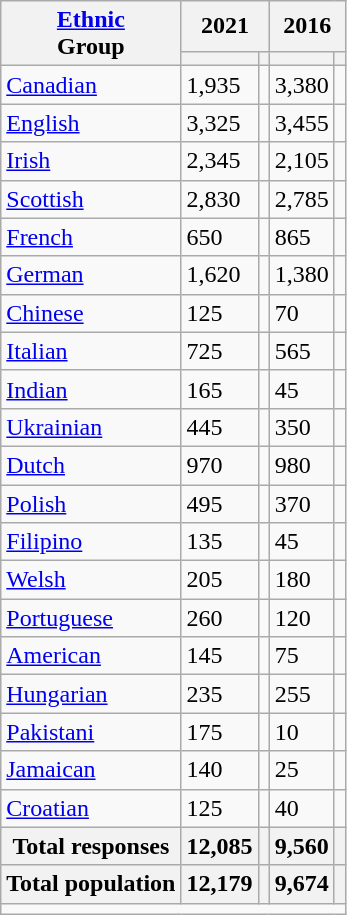<table class="wikitable collapsible sortable">
<tr>
<th rowspan="2"><a href='#'>Ethnic</a><br>Group</th>
<th colspan="2">2021</th>
<th colspan="2">2016</th>
</tr>
<tr>
<th><a href='#'></a></th>
<th></th>
<th><a href='#'></a></th>
<th></th>
</tr>
<tr>
<td><a href='#'>Canadian</a></td>
<td>1,935</td>
<td></td>
<td>3,380</td>
<td></td>
</tr>
<tr>
<td><a href='#'>English</a></td>
<td>3,325</td>
<td></td>
<td>3,455</td>
<td></td>
</tr>
<tr>
<td><a href='#'>Irish</a></td>
<td>2,345</td>
<td></td>
<td>2,105</td>
<td></td>
</tr>
<tr>
<td><a href='#'>Scottish</a></td>
<td>2,830</td>
<td></td>
<td>2,785</td>
<td></td>
</tr>
<tr>
<td><a href='#'>French</a></td>
<td>650</td>
<td></td>
<td>865</td>
<td></td>
</tr>
<tr>
<td><a href='#'>German</a></td>
<td>1,620</td>
<td></td>
<td>1,380</td>
<td></td>
</tr>
<tr>
<td><a href='#'>Chinese</a></td>
<td>125</td>
<td></td>
<td>70</td>
<td></td>
</tr>
<tr>
<td><a href='#'>Italian</a></td>
<td>725</td>
<td></td>
<td>565</td>
<td></td>
</tr>
<tr>
<td><a href='#'>Indian</a></td>
<td>165</td>
<td></td>
<td>45</td>
<td></td>
</tr>
<tr>
<td><a href='#'>Ukrainian</a></td>
<td>445</td>
<td></td>
<td>350</td>
<td></td>
</tr>
<tr>
<td><a href='#'>Dutch</a></td>
<td>970</td>
<td></td>
<td>980</td>
<td></td>
</tr>
<tr>
<td><a href='#'>Polish</a></td>
<td>495</td>
<td></td>
<td>370</td>
<td></td>
</tr>
<tr>
<td><a href='#'>Filipino</a></td>
<td>135</td>
<td></td>
<td>45</td>
<td></td>
</tr>
<tr>
<td><a href='#'>Welsh</a></td>
<td>205</td>
<td></td>
<td>180</td>
<td></td>
</tr>
<tr>
<td><a href='#'>Portuguese</a></td>
<td>260</td>
<td></td>
<td>120</td>
<td></td>
</tr>
<tr>
<td><a href='#'>American</a></td>
<td>145</td>
<td></td>
<td>75</td>
<td></td>
</tr>
<tr>
<td><a href='#'>Hungarian</a></td>
<td>235</td>
<td></td>
<td>255</td>
<td></td>
</tr>
<tr>
<td><a href='#'>Pakistani</a></td>
<td>175</td>
<td></td>
<td>10</td>
<td></td>
</tr>
<tr>
<td><a href='#'>Jamaican</a></td>
<td>140</td>
<td></td>
<td>25</td>
<td></td>
</tr>
<tr>
<td><a href='#'>Croatian</a></td>
<td>125</td>
<td></td>
<td>40</td>
<td></td>
</tr>
<tr>
<th>Total responses</th>
<th>12,085</th>
<th></th>
<th>9,560</th>
<th></th>
</tr>
<tr>
<th>Total population</th>
<th>12,179</th>
<th></th>
<th>9,674</th>
<th></th>
</tr>
<tr class="sortbottom">
<td colspan="15"></td>
</tr>
</table>
